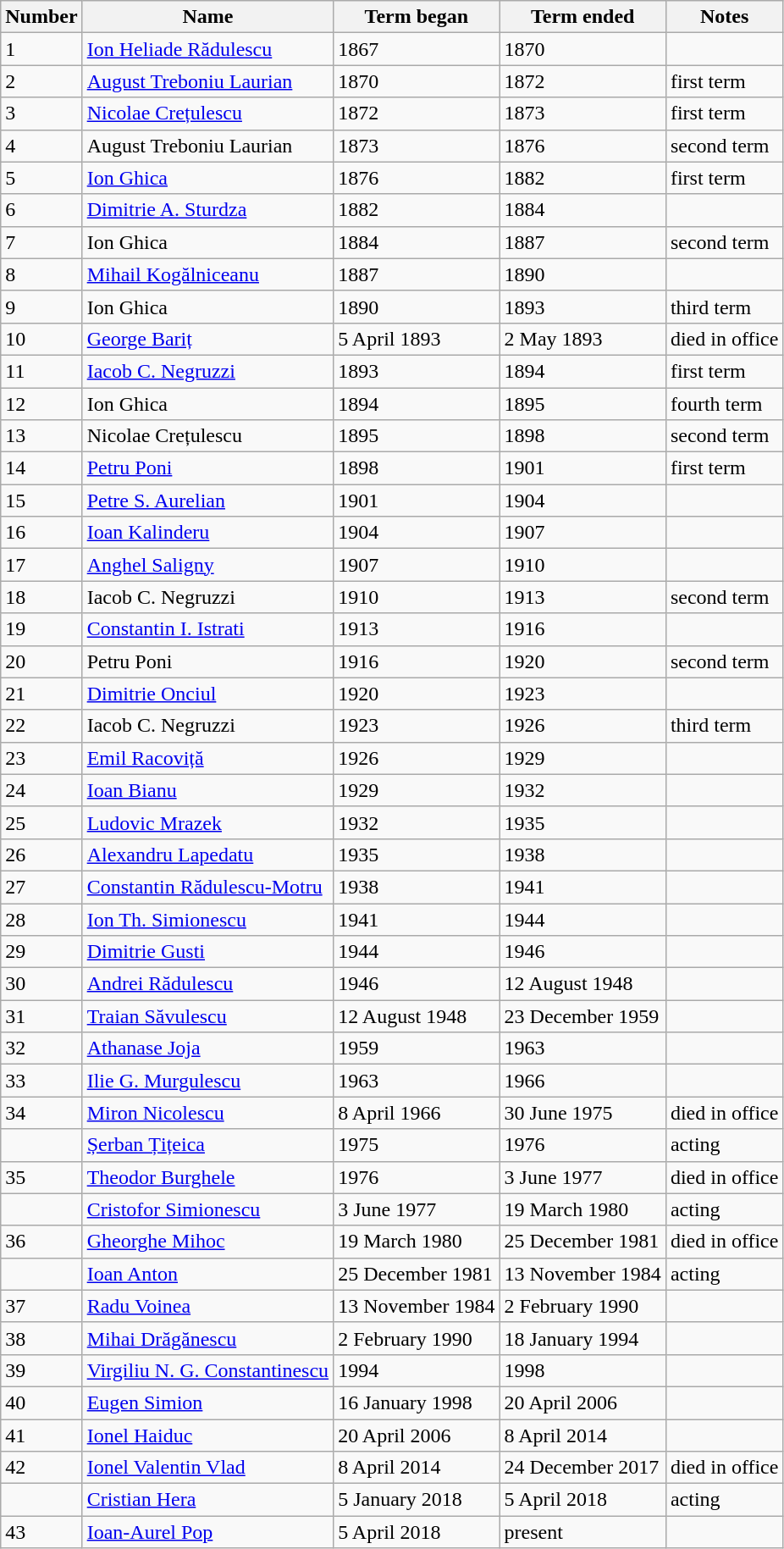<table class="wikitable sortable">
<tr>
<th>Number</th>
<th class="unsortable">Name</th>
<th>Term began</th>
<th>Term ended</th>
<th class="unsortable">Notes</th>
</tr>
<tr>
<td>1</td>
<td><a href='#'>Ion Heliade Rădulescu</a></td>
<td>1867</td>
<td>1870</td>
<td></td>
</tr>
<tr>
<td>2</td>
<td><a href='#'>August Treboniu Laurian</a></td>
<td>1870</td>
<td>1872</td>
<td>first term</td>
</tr>
<tr>
<td>3</td>
<td><a href='#'>Nicolae Crețulescu</a></td>
<td>1872</td>
<td>1873</td>
<td>first term</td>
</tr>
<tr>
<td>4</td>
<td>August Treboniu Laurian</td>
<td>1873</td>
<td>1876</td>
<td>second term</td>
</tr>
<tr>
<td>5</td>
<td><a href='#'>Ion Ghica</a></td>
<td>1876</td>
<td>1882</td>
<td>first term</td>
</tr>
<tr>
<td>6</td>
<td><a href='#'>Dimitrie A. Sturdza</a></td>
<td>1882</td>
<td>1884</td>
<td></td>
</tr>
<tr>
<td>7</td>
<td>Ion Ghica</td>
<td>1884</td>
<td>1887</td>
<td>second term</td>
</tr>
<tr>
<td>8</td>
<td><a href='#'>Mihail Kogălniceanu</a></td>
<td>1887</td>
<td>1890</td>
<td></td>
</tr>
<tr>
<td>9</td>
<td>Ion Ghica</td>
<td>1890</td>
<td>1893</td>
<td>third term</td>
</tr>
<tr>
<td>10</td>
<td><a href='#'>George Bariț</a></td>
<td>5 April 1893</td>
<td>2 May 1893</td>
<td>died in office</td>
</tr>
<tr>
<td>11</td>
<td><a href='#'>Iacob C. Negruzzi</a></td>
<td>1893</td>
<td>1894</td>
<td>first term</td>
</tr>
<tr>
<td>12</td>
<td>Ion Ghica</td>
<td>1894</td>
<td>1895</td>
<td>fourth term</td>
</tr>
<tr>
<td>13</td>
<td>Nicolae Crețulescu</td>
<td>1895</td>
<td>1898</td>
<td>second term</td>
</tr>
<tr>
<td>14</td>
<td><a href='#'>Petru Poni</a></td>
<td>1898</td>
<td>1901</td>
<td>first term</td>
</tr>
<tr>
<td>15</td>
<td><a href='#'>Petre S. Aurelian</a></td>
<td>1901</td>
<td>1904</td>
<td></td>
</tr>
<tr>
<td>16</td>
<td><a href='#'>Ioan Kalinderu</a></td>
<td>1904</td>
<td>1907</td>
<td></td>
</tr>
<tr>
<td>17</td>
<td><a href='#'>Anghel Saligny</a></td>
<td>1907</td>
<td>1910</td>
<td></td>
</tr>
<tr>
<td>18</td>
<td>Iacob C. Negruzzi</td>
<td>1910</td>
<td>1913</td>
<td>second term</td>
</tr>
<tr>
<td>19</td>
<td><a href='#'>Constantin I. Istrati</a></td>
<td>1913</td>
<td>1916</td>
<td></td>
</tr>
<tr>
<td>20</td>
<td>Petru Poni</td>
<td>1916</td>
<td>1920</td>
<td>second term</td>
</tr>
<tr>
<td>21</td>
<td><a href='#'>Dimitrie Onciul</a></td>
<td>1920</td>
<td>1923</td>
<td></td>
</tr>
<tr>
<td>22</td>
<td>Iacob C. Negruzzi</td>
<td>1923</td>
<td>1926</td>
<td>third term</td>
</tr>
<tr>
<td>23</td>
<td><a href='#'>Emil Racoviță</a></td>
<td>1926</td>
<td>1929</td>
<td></td>
</tr>
<tr>
<td>24</td>
<td><a href='#'>Ioan Bianu</a></td>
<td>1929</td>
<td>1932</td>
<td></td>
</tr>
<tr>
<td>25</td>
<td><a href='#'>Ludovic Mrazek</a></td>
<td>1932</td>
<td>1935</td>
<td></td>
</tr>
<tr>
<td>26</td>
<td><a href='#'>Alexandru Lapedatu</a></td>
<td>1935</td>
<td>1938</td>
<td></td>
</tr>
<tr>
<td>27</td>
<td><a href='#'>Constantin Rădulescu-Motru</a></td>
<td>1938</td>
<td>1941</td>
<td></td>
</tr>
<tr>
<td>28</td>
<td><a href='#'>Ion Th. Simionescu</a></td>
<td>1941</td>
<td>1944</td>
<td></td>
</tr>
<tr>
<td>29</td>
<td><a href='#'>Dimitrie Gusti</a></td>
<td>1944</td>
<td>1946</td>
<td></td>
</tr>
<tr>
<td>30</td>
<td><a href='#'>Andrei Rădulescu</a></td>
<td>1946</td>
<td>12 August 1948</td>
<td></td>
</tr>
<tr>
<td>31</td>
<td><a href='#'>Traian Săvulescu</a></td>
<td>12 August 1948</td>
<td>23 December 1959</td>
<td></td>
</tr>
<tr>
<td>32</td>
<td><a href='#'>Athanase Joja</a></td>
<td>1959</td>
<td>1963</td>
<td></td>
</tr>
<tr>
<td>33</td>
<td><a href='#'>Ilie G. Murgulescu</a></td>
<td>1963</td>
<td>1966</td>
<td></td>
</tr>
<tr>
<td>34</td>
<td><a href='#'>Miron Nicolescu</a></td>
<td>8 April 1966</td>
<td>30 June 1975</td>
<td>died in office</td>
</tr>
<tr>
<td> </td>
<td><a href='#'>Șerban Țițeica</a></td>
<td>1975</td>
<td>1976</td>
<td>acting</td>
</tr>
<tr>
<td>35</td>
<td><a href='#'>Theodor Burghele</a></td>
<td>1976</td>
<td>3 June 1977</td>
<td>died in office</td>
</tr>
<tr>
<td> </td>
<td><a href='#'>Cristofor Simionescu</a></td>
<td>3 June 1977</td>
<td>19 March 1980</td>
<td>acting</td>
</tr>
<tr>
<td>36</td>
<td><a href='#'>Gheorghe Mihoc</a></td>
<td>19 March 1980</td>
<td>25 December 1981</td>
<td>died in office</td>
</tr>
<tr>
<td> </td>
<td><a href='#'>Ioan Anton</a></td>
<td>25 December 1981</td>
<td>13 November 1984</td>
<td>acting</td>
</tr>
<tr>
<td>37</td>
<td><a href='#'>Radu Voinea</a></td>
<td>13 November 1984</td>
<td>2 February 1990</td>
<td></td>
</tr>
<tr>
<td>38</td>
<td><a href='#'>Mihai Drăgănescu</a></td>
<td>2 February 1990</td>
<td>18 January 1994</td>
<td></td>
</tr>
<tr>
<td>39</td>
<td><a href='#'>Virgiliu N. G. Constantinescu</a></td>
<td>1994</td>
<td>1998</td>
<td></td>
</tr>
<tr>
<td>40</td>
<td><a href='#'>Eugen Simion</a></td>
<td>16 January 1998</td>
<td>20 April 2006</td>
<td></td>
</tr>
<tr>
<td>41</td>
<td><a href='#'>Ionel Haiduc</a></td>
<td>20 April 2006</td>
<td>8 April 2014</td>
<td></td>
</tr>
<tr>
<td>42</td>
<td><a href='#'>Ionel Valentin Vlad</a></td>
<td>8 April 2014</td>
<td>24 December 2017</td>
<td>died in office</td>
</tr>
<tr>
<td> </td>
<td><a href='#'>Cristian Hera</a></td>
<td>5 January 2018</td>
<td>5 April 2018</td>
<td>acting</td>
</tr>
<tr>
<td>43</td>
<td><a href='#'>Ioan-Aurel Pop</a></td>
<td>5 April 2018</td>
<td>present</td>
<td></td>
</tr>
</table>
